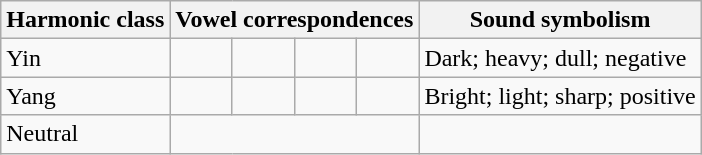<table class="wikitable">
<tr>
<th>Harmonic class</th>
<th colspan="4">Vowel correspondences</th>
<th>Sound symbolism</th>
</tr>
<tr>
<td>Yin</td>
<td></td>
<td></td>
<td></td>
<td></td>
<td>Dark; heavy; dull; negative</td>
</tr>
<tr>
<td>Yang</td>
<td></td>
<td></td>
<td></td>
<td></td>
<td>Bright; light; sharp; positive</td>
</tr>
<tr>
<td>Neutral</td>
<td colspan="4"><div></div></td>
<td></td>
</tr>
</table>
